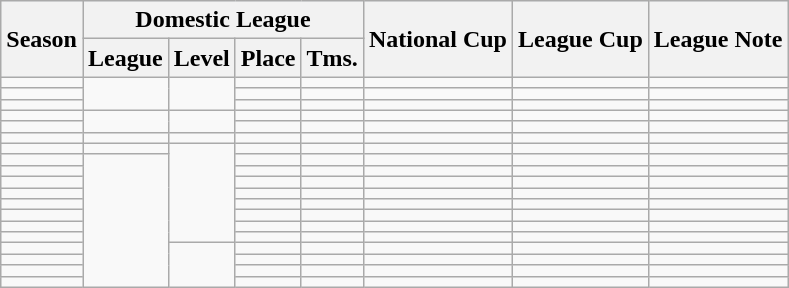<table class="wikitable">
<tr style="background:#f0f6fa;">
<th rowspan="2">Season</th>
<th colspan="4">Domestic League</th>
<th rowspan="2">National Cup</th>
<th rowspan="2">League Cup</th>
<th rowspan="2">League Note</th>
</tr>
<tr>
<th>League</th>
<th>Level</th>
<th>Place</th>
<th>Tms.</th>
</tr>
<tr>
<td></td>
<td rowspan="3"></td>
<td rowspan="3"></td>
<td></td>
<td></td>
<td></td>
<td></td>
<td></td>
</tr>
<tr>
<td></td>
<td></td>
<td></td>
<td></td>
<td></td>
<td></td>
</tr>
<tr>
<td></td>
<td></td>
<td></td>
<td></td>
<td></td>
<td></td>
</tr>
<tr>
<td></td>
<td rowspan="2"></td>
<td rowspan="2"></td>
<td></td>
<td></td>
<td></td>
<td></td>
<td></td>
</tr>
<tr>
<td></td>
<td></td>
<td></td>
<td></td>
<td></td>
<td></td>
</tr>
<tr>
<td></td>
<td></td>
<td></td>
<td></td>
<td></td>
<td></td>
<td></td>
<td></td>
</tr>
<tr>
<td></td>
<td></td>
<td rowspan="9"></td>
<td></td>
<td></td>
<td></td>
<td></td>
<td></td>
</tr>
<tr>
<td></td>
<td rowspan="12"></td>
<td></td>
<td></td>
<td></td>
<td></td>
<td></td>
</tr>
<tr>
<td></td>
<td></td>
<td></td>
<td></td>
<td></td>
<td></td>
</tr>
<tr>
<td></td>
<td></td>
<td></td>
<td></td>
<td></td>
<td></td>
</tr>
<tr>
<td></td>
<td></td>
<td></td>
<td></td>
<td></td>
<td></td>
</tr>
<tr>
<td></td>
<td></td>
<td></td>
<td></td>
<td></td>
<td></td>
</tr>
<tr>
<td></td>
<td></td>
<td></td>
<td></td>
<td></td>
<td></td>
</tr>
<tr>
<td></td>
<td></td>
<td></td>
<td></td>
<td></td>
<td></td>
</tr>
<tr>
<td></td>
<td></td>
<td></td>
<td></td>
<td></td>
<td></td>
</tr>
<tr>
<td></td>
<td rowspan="4"></td>
<td></td>
<td></td>
<td></td>
<td></td>
<td></td>
</tr>
<tr>
<td></td>
<td></td>
<td></td>
<td></td>
<td></td>
<td></td>
</tr>
<tr>
<td></td>
<td></td>
<td></td>
<td></td>
<td></td>
<td></td>
</tr>
<tr>
<td></td>
<td></td>
<td></td>
<td></td>
<td></td>
<td></td>
</tr>
</table>
